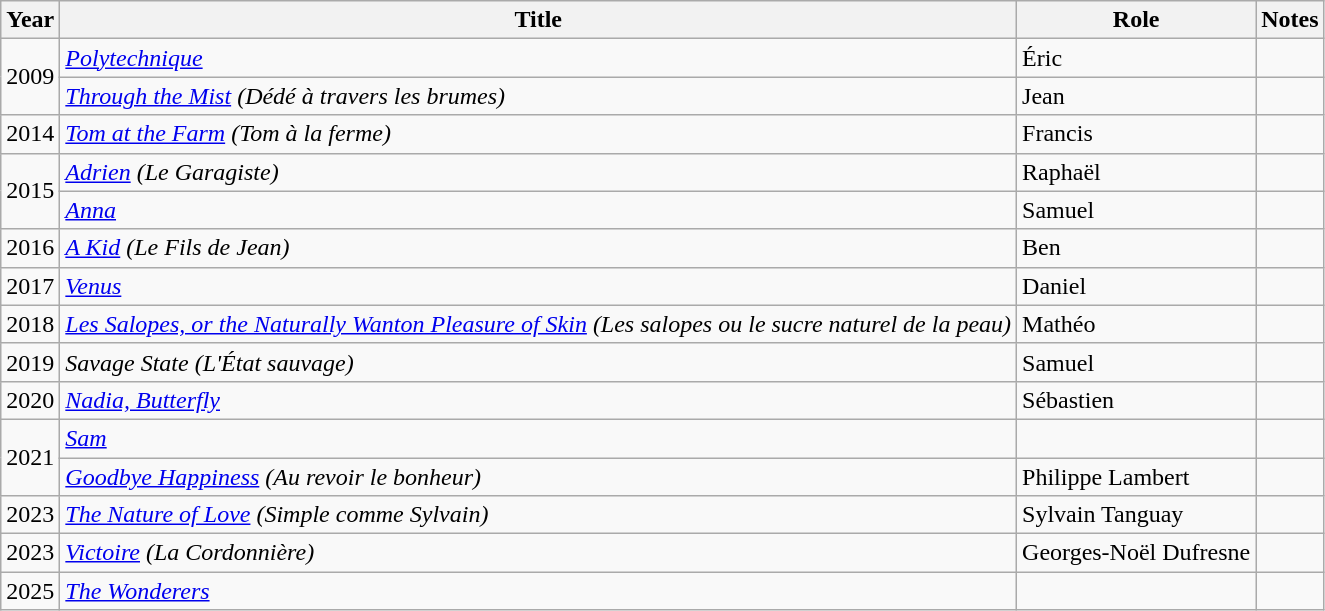<table class="wikitable sortable">
<tr>
<th>Year</th>
<th>Title</th>
<th>Role</th>
<th class="unsortable">Notes</th>
</tr>
<tr>
<td rowspan=2>2009</td>
<td><em><a href='#'>Polytechnique</a></em></td>
<td>Éric</td>
<td></td>
</tr>
<tr>
<td><em><a href='#'>Through the Mist</a> (Dédé à travers les brumes)</em></td>
<td>Jean</td>
<td></td>
</tr>
<tr>
<td>2014</td>
<td><em><a href='#'>Tom at the Farm</a> (Tom à la ferme)</em></td>
<td>Francis</td>
<td></td>
</tr>
<tr>
<td rowspan=2>2015</td>
<td><em><a href='#'>Adrien</a> (Le Garagiste)</em></td>
<td>Raphaël</td>
<td></td>
</tr>
<tr>
<td><em><a href='#'>Anna</a></em></td>
<td>Samuel</td>
<td></td>
</tr>
<tr>
<td>2016</td>
<td data-sort-value="Kid, A"><em><a href='#'>A Kid</a> (Le Fils de Jean)</em></td>
<td>Ben</td>
<td></td>
</tr>
<tr>
<td>2017</td>
<td><em><a href='#'>Venus</a></em></td>
<td>Daniel</td>
<td></td>
</tr>
<tr>
<td>2018</td>
<td><em><a href='#'>Les Salopes, or the Naturally Wanton Pleasure of Skin</a> (Les salopes ou le sucre naturel de la peau)</em></td>
<td>Mathéo</td>
<td></td>
</tr>
<tr>
<td>2019</td>
<td><em>Savage State (L'État sauvage)</em></td>
<td>Samuel</td>
<td></td>
</tr>
<tr>
<td>2020</td>
<td><em><a href='#'>Nadia, Butterfly</a></em></td>
<td>Sébastien</td>
<td></td>
</tr>
<tr>
<td rowspan=2>2021</td>
<td><em><a href='#'>Sam</a></em></td>
<td></td>
<td></td>
</tr>
<tr>
<td><em><a href='#'>Goodbye Happiness</a> (Au revoir le bonheur)</em></td>
<td>Philippe Lambert</td>
<td></td>
</tr>
<tr>
<td>2023</td>
<td data-sort-value="Nature of Love, The"><em><a href='#'>The Nature of Love</a> (Simple comme Sylvain)</em></td>
<td>Sylvain Tanguay</td>
<td></td>
</tr>
<tr>
<td>2023</td>
<td><em><a href='#'>Victoire</a> (La Cordonnière)</em></td>
<td>Georges-Noël Dufresne</td>
<td></td>
</tr>
<tr>
<td>2025</td>
<td data-sort-value="Wonderers, The"><em><a href='#'>The Wonderers</a></em></td>
<td></td>
<td></td>
</tr>
</table>
